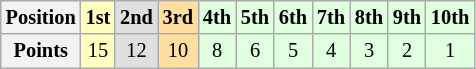<table class="wikitable" style="font-size: 85%;">
<tr>
<th>Position</th>
<td align="center" style="background-color:#ffffbf"><strong>1st</strong></td>
<td align="center" style="background-color:#dfdfdf"><strong>2nd</strong></td>
<td align="center" style="background-color:#ffdf9f"><strong>3rd</strong></td>
<td align="center" style="background-color:#dfffdf"><strong>4th</strong></td>
<td align="center" style="background-color:#dfffdf"><strong>5th</strong></td>
<td align="center" style="background-color:#dfffdf"><strong>6th</strong></td>
<td align="center" style="background-color:#dfffdf"><strong>7th</strong></td>
<td align="center" style="background-color:#dfffdf"><strong>8th</strong></td>
<td align="center" style="background-color:#dfffdf"><strong>9th</strong></td>
<td align="center" style="background-color:#dfffdf"><strong>10th</strong></td>
</tr>
<tr>
<th>Points</th>
<td align="center" style="background:#ffffbf">15</td>
<td align="center" style="background:#dfdfdf">12</td>
<td align="center" style="background:#ffdf9f">10</td>
<td align="center" style="background:#dfffdf">8</td>
<td align="center" style="background:#dfffdf">6</td>
<td align="center" style="background:#dfffdf">5</td>
<td align="center" style="background:#dfffdf">4</td>
<td align="center" style="background:#dfffdf">3</td>
<td align="center" style="background:#dfffdf">2</td>
<td align="center" style="background:#dfffdf">1</td>
</tr>
</table>
